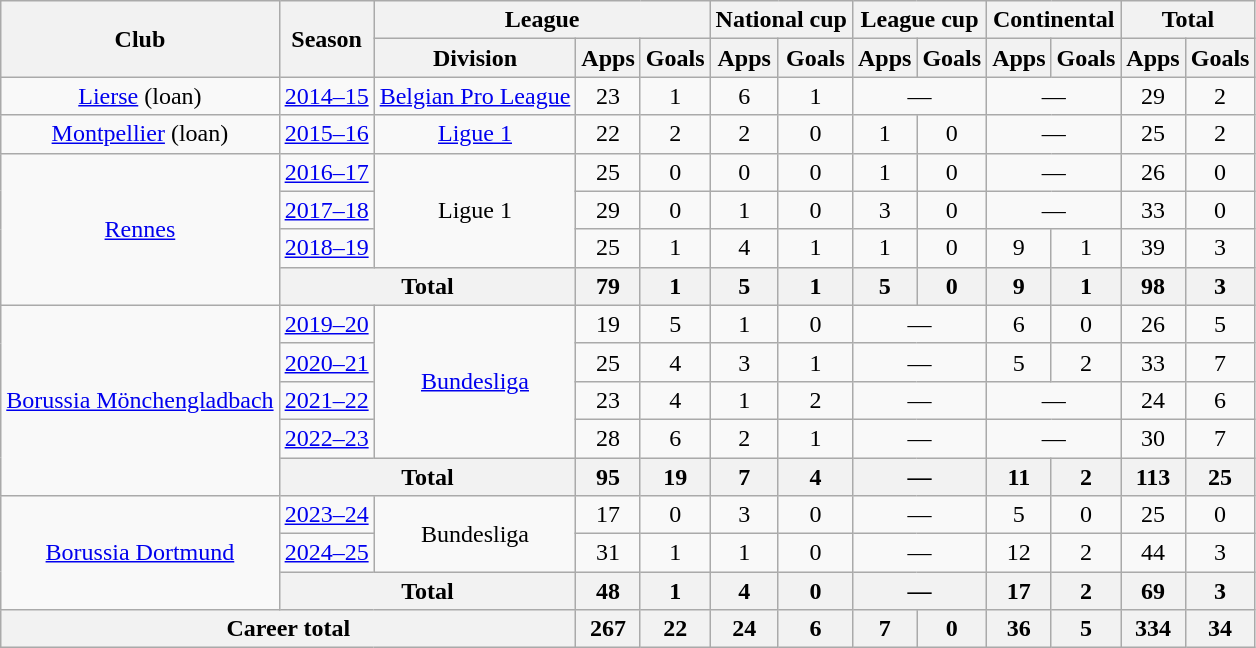<table class="wikitable" style="text-align: center">
<tr>
<th rowspan="2">Club</th>
<th rowspan="2">Season</th>
<th colspan="3">League</th>
<th colspan="2">National cup</th>
<th colspan="2">League cup</th>
<th colspan="2">Continental</th>
<th colspan="2">Total</th>
</tr>
<tr>
<th>Division</th>
<th>Apps</th>
<th>Goals</th>
<th>Apps</th>
<th>Goals</th>
<th>Apps</th>
<th>Goals</th>
<th>Apps</th>
<th>Goals</th>
<th>Apps</th>
<th>Goals</th>
</tr>
<tr>
<td><a href='#'>Lierse</a> (loan)</td>
<td><a href='#'>2014–15</a></td>
<td><a href='#'>Belgian Pro League</a></td>
<td>23</td>
<td>1</td>
<td>6</td>
<td>1</td>
<td colspan="2">—</td>
<td colspan="2">—</td>
<td>29</td>
<td>2</td>
</tr>
<tr>
<td><a href='#'>Montpellier</a> (loan)</td>
<td><a href='#'>2015–16</a></td>
<td><a href='#'>Ligue 1</a></td>
<td>22</td>
<td>2</td>
<td>2</td>
<td>0</td>
<td>1</td>
<td>0</td>
<td colspan="2">—</td>
<td>25</td>
<td>2</td>
</tr>
<tr>
<td rowspan="4"><a href='#'>Rennes</a></td>
<td><a href='#'>2016–17</a></td>
<td rowspan="3">Ligue 1</td>
<td>25</td>
<td>0</td>
<td>0</td>
<td>0</td>
<td>1</td>
<td>0</td>
<td colspan="2">—</td>
<td>26</td>
<td>0</td>
</tr>
<tr>
<td><a href='#'>2017–18</a></td>
<td>29</td>
<td>0</td>
<td>1</td>
<td>0</td>
<td>3</td>
<td>0</td>
<td colspan="2">—</td>
<td>33</td>
<td>0</td>
</tr>
<tr>
<td><a href='#'>2018–19</a></td>
<td>25</td>
<td>1</td>
<td>4</td>
<td>1</td>
<td>1</td>
<td>0</td>
<td>9</td>
<td>1</td>
<td>39</td>
<td>3</td>
</tr>
<tr>
<th colspan="2">Total</th>
<th>79</th>
<th>1</th>
<th>5</th>
<th>1</th>
<th>5</th>
<th>0</th>
<th>9</th>
<th>1</th>
<th>98</th>
<th>3</th>
</tr>
<tr>
<td rowspan="5"><a href='#'>Borussia Mönchengladbach</a></td>
<td><a href='#'>2019–20</a></td>
<td rowspan="4"><a href='#'>Bundesliga</a></td>
<td>19</td>
<td>5</td>
<td>1</td>
<td>0</td>
<td colspan="2">—</td>
<td>6</td>
<td>0</td>
<td>26</td>
<td>5</td>
</tr>
<tr>
<td><a href='#'>2020–21</a></td>
<td>25</td>
<td>4</td>
<td>3</td>
<td>1</td>
<td colspan="2">—</td>
<td>5</td>
<td>2</td>
<td>33</td>
<td>7</td>
</tr>
<tr>
<td><a href='#'>2021–22</a></td>
<td>23</td>
<td>4</td>
<td>1</td>
<td>2</td>
<td colspan="2">—</td>
<td colspan="2">—</td>
<td>24</td>
<td>6</td>
</tr>
<tr>
<td><a href='#'>2022–23</a></td>
<td>28</td>
<td>6</td>
<td>2</td>
<td>1</td>
<td colspan="2">—</td>
<td colspan="2">—</td>
<td>30</td>
<td>7</td>
</tr>
<tr>
<th colspan="2">Total</th>
<th>95</th>
<th>19</th>
<th>7</th>
<th>4</th>
<th colspan="2">—</th>
<th>11</th>
<th>2</th>
<th>113</th>
<th>25</th>
</tr>
<tr>
<td rowspan="3"><a href='#'>Borussia Dortmund</a></td>
<td><a href='#'>2023–24</a></td>
<td rowspan="2">Bundesliga</td>
<td>17</td>
<td>0</td>
<td>3</td>
<td>0</td>
<td colspan="2">—</td>
<td>5</td>
<td>0</td>
<td>25</td>
<td>0</td>
</tr>
<tr>
<td><a href='#'>2024–25</a></td>
<td>31</td>
<td>1</td>
<td>1</td>
<td>0</td>
<td colspan="2">—</td>
<td>12</td>
<td>2</td>
<td>44</td>
<td>3</td>
</tr>
<tr>
<th colspan="2">Total</th>
<th>48</th>
<th>1</th>
<th>4</th>
<th>0</th>
<th colspan="2">—</th>
<th>17</th>
<th>2</th>
<th>69</th>
<th>3</th>
</tr>
<tr>
<th colspan="3">Career total</th>
<th>267</th>
<th>22</th>
<th>24</th>
<th>6</th>
<th>7</th>
<th>0</th>
<th>36</th>
<th>5</th>
<th>334</th>
<th>34</th>
</tr>
</table>
